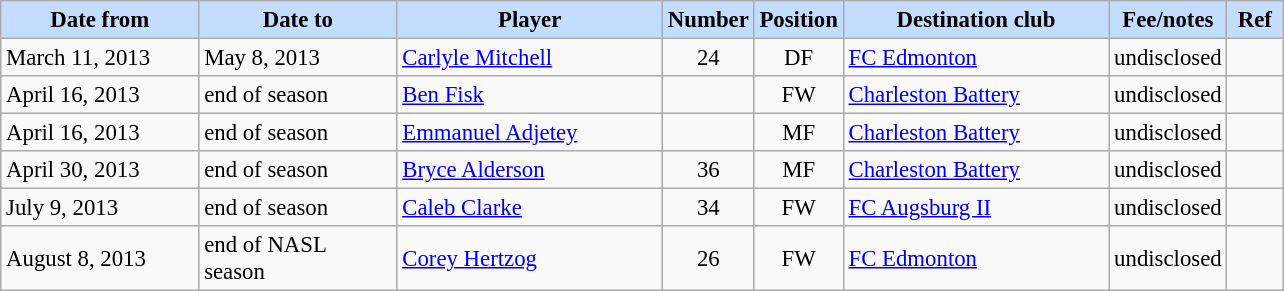<table class="wikitable" style="text-align:left; font-size:95%;">
<tr>
<th style="background:#c2ddff; width:125px;">Date from</th>
<th style="background:#c2ddff; width:125px;">Date to</th>
<th style="background:#c2ddff; width:170px;">Player</th>
<th style="background:#c2ddff; width:50px;">Number</th>
<th style="background:#c2ddff; width:50px;">Position</th>
<th style="background:#c2ddff; width:170px;">Destination club</th>
<th style="background:#c2ddff;">Fee/notes</th>
<th style="background:#c2ddff; width:30px;">Ref</th>
</tr>
<tr>
<td>March 11, 2013</td>
<td>May 8, 2013</td>
<td> <a href='#'>Carlyle Mitchell</a></td>
<td style="text-align:center;">24</td>
<td style="text-align:center;">DF</td>
<td> <a href='#'>FC Edmonton</a></td>
<td>undisclosed</td>
<td style="text-align:center;"></td>
</tr>
<tr>
<td>April 16, 2013</td>
<td>end of season</td>
<td> <a href='#'>Ben Fisk</a></td>
<td align:center;"></td>
<td style="text-align:center;">FW</td>
<td> <a href='#'>Charleston Battery</a></td>
<td>undisclosed</td>
<td style="text-align:center;"></td>
</tr>
<tr>
<td>April 16, 2013</td>
<td>end of season</td>
<td> <a href='#'>Emmanuel Adjetey</a></td>
<td align:center;"></td>
<td style="text-align:center;">MF</td>
<td> <a href='#'>Charleston Battery</a></td>
<td>undisclosed</td>
<td style="text-align:center;"></td>
</tr>
<tr>
<td>April 30, 2013</td>
<td>end of season</td>
<td> <a href='#'>Bryce Alderson</a></td>
<td style="text-align:center;">36</td>
<td style="text-align:center;">MF</td>
<td> <a href='#'>Charleston Battery</a></td>
<td>undisclosed</td>
<td style="text-align:center;"></td>
</tr>
<tr>
<td>July 9, 2013</td>
<td>end of season</td>
<td> <a href='#'>Caleb Clarke</a></td>
<td style="text-align:center;">34</td>
<td style="text-align:center;">FW</td>
<td> <a href='#'>FC Augsburg II</a></td>
<td>undisclosed</td>
<td style="text-align:center;"></td>
</tr>
<tr>
<td>August 8, 2013</td>
<td>end of NASL season</td>
<td> <a href='#'>Corey Hertzog</a></td>
<td style="text-align:center;">26</td>
<td style="text-align:center;">FW</td>
<td> <a href='#'>FC Edmonton</a></td>
<td>undisclosed</td>
<td style="text-align:center;"></td>
</tr>
</table>
